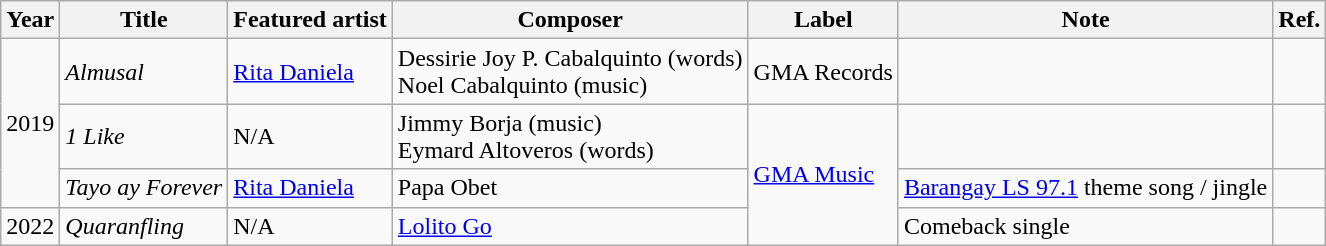<table class="wikitable">
<tr>
<th>Year</th>
<th>Title</th>
<th>Featured artist</th>
<th>Composer</th>
<th>Label</th>
<th>Note</th>
<th>Ref.</th>
</tr>
<tr>
<td rowspan="3">2019</td>
<td><em>Almusal</em></td>
<td><a href='#'>Rita Daniela</a></td>
<td>Dessirie Joy P. Cabalquinto (words)<br>Noel Cabalquinto (music)</td>
<td>GMA Records</td>
<td></td>
<td></td>
</tr>
<tr>
<td><em>1 Like</em></td>
<td>N/A</td>
<td>Jimmy Borja (music)<br>Eymard Altoveros (words)</td>
<td rowspan="3"><a href='#'>GMA Music</a></td>
<td></td>
<td></td>
</tr>
<tr>
<td><em>Tayo ay Forever</em></td>
<td><a href='#'>Rita Daniela</a></td>
<td>Papa Obet</td>
<td><a href='#'>Barangay LS 97.1</a> theme song / jingle</td>
<td></td>
</tr>
<tr>
<td>2022</td>
<td><em>Quaranfling</em></td>
<td>N/A</td>
<td><a href='#'>Lolito Go</a></td>
<td>Comeback single</td>
<td></td>
</tr>
</table>
